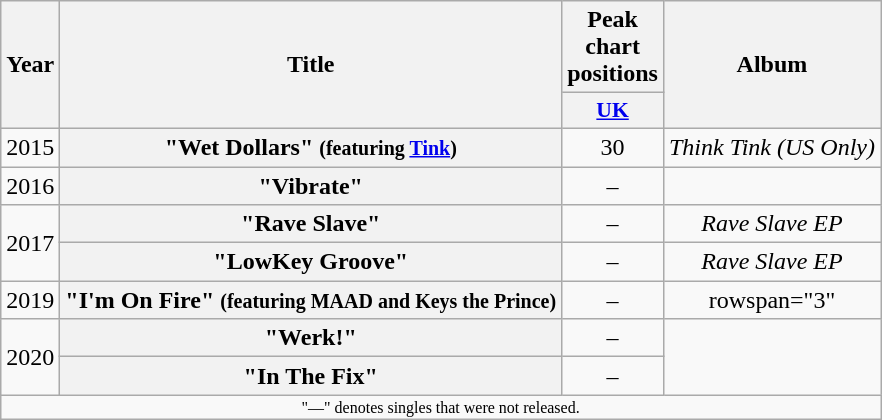<table class="wikitable plainrowheaders" style="text-align:center;" border="1">
<tr>
<th scope="col" rowspan="2">Year</th>
<th scope="col" rowspan="2">Title</th>
<th scope="col" colspan="1">Peak chart positions</th>
<th scope="col" rowspan="2">Album</th>
</tr>
<tr>
<th scope="col" style="width:3em;font-size:90%;"><a href='#'>UK</a><br></th>
</tr>
<tr>
<td>2015</td>
<th scope="row">"Wet Dollars" <small>(featuring <a href='#'>Tink</a>)</small></th>
<td>30</td>
<td –><em>Think Tink (US Only)</em></td>
</tr>
<tr>
<td>2016</td>
<th scope="row">"Vibrate"</th>
<td>–</td>
<td></td>
</tr>
<tr>
<td rowspan="2">2017</td>
<th scope="row">"Rave Slave"</th>
<td>–</td>
<td –><em>Rave Slave EP</em></td>
</tr>
<tr>
<th scope="row">"LowKey Groove"</th>
<td>–</td>
<td –><em>Rave Slave EP</em></td>
</tr>
<tr>
<td>2019</td>
<th scope="row">"I'm On Fire" <small>(featuring MAAD and Keys the Prince)</small></th>
<td>–</td>
<td>rowspan="3" </td>
</tr>
<tr>
<td rowspan="2">2020</td>
<th scope="row">"Werk!"</th>
<td>–</td>
</tr>
<tr>
<th scope="row">"In The Fix"</th>
<td>–</td>
</tr>
<tr>
<td colspan="9" style="font-size:8pt">"—" denotes singles that were not released.</td>
</tr>
</table>
